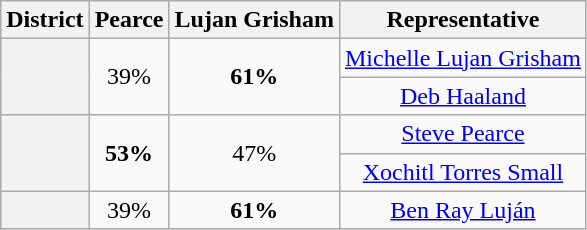<table class=wikitable>
<tr>
<th>District</th>
<th>Pearce</th>
<th>Lujan Grisham</th>
<th>Representative</th>
</tr>
<tr align=center>
<th rowspan=2 ></th>
<td rowspan=2>39%</td>
<td rowspan=2><strong>61%</strong></td>
<td><a href='#'>Michelle Lujan Grisham</a></td>
</tr>
<tr align=center>
<td><a href='#'>Deb Haaland</a></td>
</tr>
<tr align=center>
<th rowspan=2 ></th>
<td rowspan=2><strong>53%</strong></td>
<td rowspan=2>47%</td>
<td><a href='#'>Steve Pearce</a></td>
</tr>
<tr align=center>
<td><a href='#'>Xochitl Torres Small</a></td>
</tr>
<tr align=center>
<th></th>
<td>39%</td>
<td><strong>61%</strong></td>
<td><a href='#'>Ben Ray Luján</a></td>
</tr>
</table>
